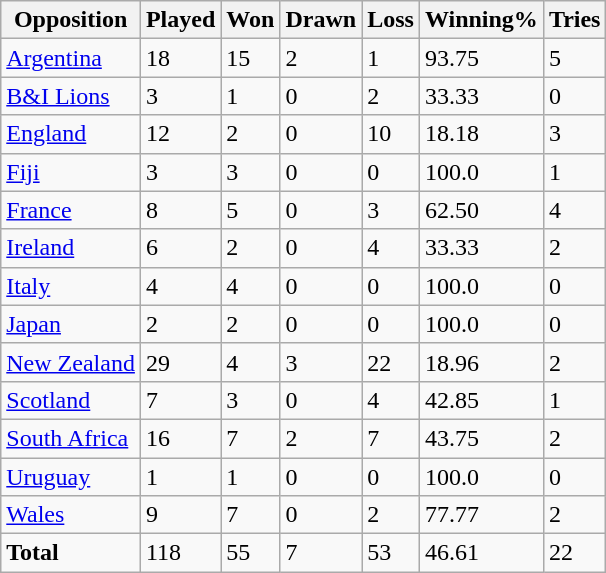<table class="wikitable">
<tr>
<th>Opposition</th>
<th>Played</th>
<th>Won</th>
<th>Drawn</th>
<th>Loss</th>
<th>Winning%</th>
<th>Tries</th>
</tr>
<tr>
<td><a href='#'>Argentina</a></td>
<td>18</td>
<td>15</td>
<td>2</td>
<td>1</td>
<td>93.75</td>
<td>5</td>
</tr>
<tr>
<td><a href='#'>B&I Lions</a></td>
<td>3</td>
<td>1</td>
<td>0</td>
<td>2</td>
<td>33.33</td>
<td>0</td>
</tr>
<tr>
<td><a href='#'>England</a></td>
<td>12</td>
<td>2</td>
<td>0</td>
<td>10</td>
<td>18.18</td>
<td>3</td>
</tr>
<tr>
<td><a href='#'>Fiji</a></td>
<td>3</td>
<td>3</td>
<td>0</td>
<td>0</td>
<td>100.0</td>
<td>1</td>
</tr>
<tr>
<td><a href='#'>France</a></td>
<td>8</td>
<td>5</td>
<td>0</td>
<td>3</td>
<td>62.50</td>
<td>4</td>
</tr>
<tr>
<td><a href='#'>Ireland</a></td>
<td>6</td>
<td>2</td>
<td>0</td>
<td>4</td>
<td>33.33</td>
<td>2</td>
</tr>
<tr>
<td><a href='#'>Italy</a></td>
<td>4</td>
<td>4</td>
<td>0</td>
<td>0</td>
<td>100.0</td>
<td>0</td>
</tr>
<tr>
<td><a href='#'>Japan</a></td>
<td>2</td>
<td>2</td>
<td>0</td>
<td>0</td>
<td>100.0</td>
<td>0</td>
</tr>
<tr>
<td><a href='#'>New Zealand</a></td>
<td>29</td>
<td>4</td>
<td>3</td>
<td>22</td>
<td>18.96</td>
<td>2</td>
</tr>
<tr>
<td><a href='#'>Scotland</a></td>
<td>7</td>
<td>3</td>
<td>0</td>
<td>4</td>
<td>42.85</td>
<td>1</td>
</tr>
<tr>
<td><a href='#'>South Africa</a></td>
<td>16</td>
<td>7</td>
<td>2</td>
<td>7</td>
<td>43.75</td>
<td>2</td>
</tr>
<tr>
<td><a href='#'>Uruguay</a></td>
<td>1</td>
<td>1</td>
<td>0</td>
<td>0</td>
<td>100.0</td>
<td>0</td>
</tr>
<tr>
<td><a href='#'>Wales</a></td>
<td>9</td>
<td>7</td>
<td>0</td>
<td>2</td>
<td>77.77</td>
<td>2</td>
</tr>
<tr>
<td><strong>Total</strong></td>
<td>118</td>
<td>55</td>
<td>7</td>
<td>53</td>
<td>46.61</td>
<td>22</td>
</tr>
</table>
